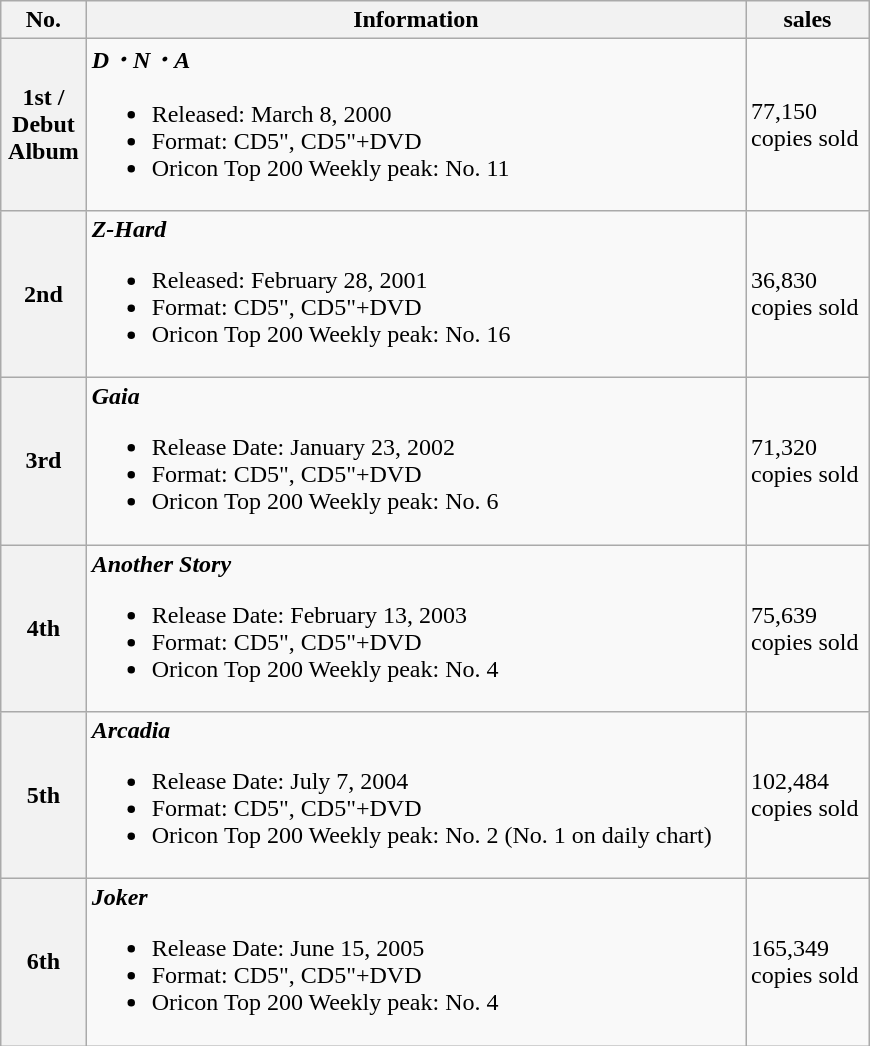<table class="wikitable" width="580px">
<tr>
<th align="left">No.</th>
<th align="left">Information</th>
<th align="left">sales</th>
</tr>
<tr>
<th align="left">1st /<br>Debut<br>Album</th>
<td align="left"><strong><em>D・N・A</em></strong><br><ul><li>Released: March 8, 2000</li><li>Format: CD5", CD5"+DVD</li><li>Oricon Top 200 Weekly peak: No. 11</li></ul></td>
<td align="left">77,150<br>copies sold</td>
</tr>
<tr>
<th align="left">2nd</th>
<td align="left"><strong><em>Z-Hard</em></strong><br><ul><li>Released: February 28, 2001</li><li>Format: CD5", CD5"+DVD</li><li>Oricon Top 200 Weekly peak: No. 16</li></ul></td>
<td align="left">36,830<br>copies sold</td>
</tr>
<tr>
<th align="left">3rd</th>
<td align="left"><strong><em>Gaia</em></strong><br><ul><li>Release Date: January 23, 2002</li><li>Format: CD5", CD5"+DVD</li><li>Oricon Top 200 Weekly peak: No. 6</li></ul></td>
<td align="left">71,320<br>copies sold</td>
</tr>
<tr>
<th align="left">4th</th>
<td align="left"><strong><em>Another Story</em></strong><br><ul><li>Release Date: February 13, 2003</li><li>Format: CD5", CD5"+DVD</li><li>Oricon Top 200 Weekly peak: No. 4</li></ul></td>
<td align="left">75,639<br>copies sold</td>
</tr>
<tr>
<th align="left">5th</th>
<td align="left"><strong><em>Arcadia</em></strong><br><ul><li>Release Date: July 7, 2004</li><li>Format: CD5", CD5"+DVD</li><li>Oricon Top 200 Weekly peak: No. 2 (No. 1 on daily chart)</li></ul></td>
<td align="left">102,484<br>copies sold</td>
</tr>
<tr>
<th align="left">6th</th>
<td align="left"><strong><em>Joker</em></strong><br><ul><li>Release Date: June 15, 2005</li><li>Format: CD5", CD5"+DVD</li><li>Oricon Top 200 Weekly peak: No. 4</li></ul></td>
<td align="left">165,349<br>copies sold</td>
</tr>
</table>
